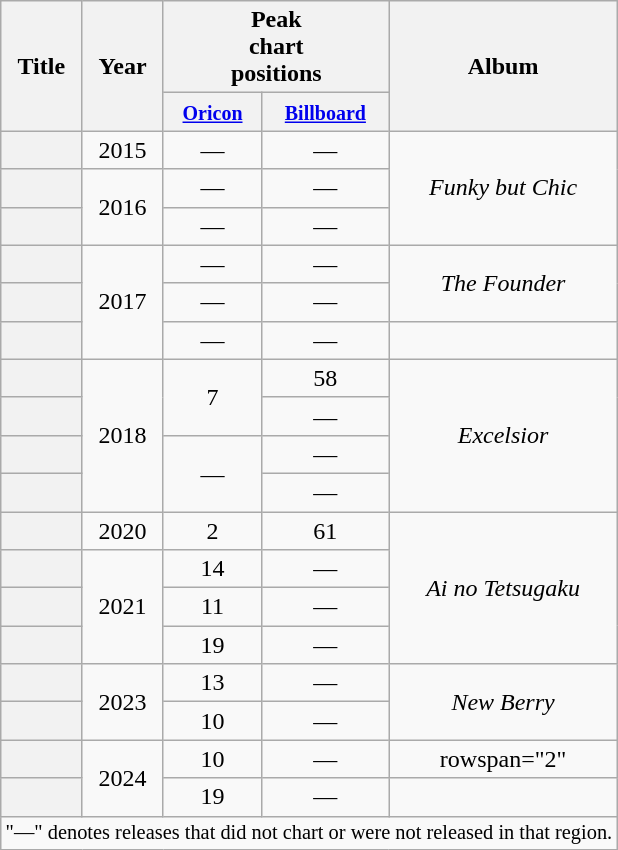<table class="wikitable plainrowheaders" style="text-align:center;">
<tr>
<th scope="col" rowspan="2">Title</th>
<th scope="col" rowspan="2">Year</th>
<th scope="col" colspan="2">Peak <br> chart <br> positions</th>
<th scope="col" rowspan="2">Album</th>
</tr>
<tr>
<th scope="col" colspan="1"><small><a href='#'>Oricon</a></small></th>
<th scope="col"><small><a href='#'>Billboard</a></small></th>
</tr>
<tr>
<th scope="row"></th>
<td>2015</td>
<td>—</td>
<td>—</td>
<td rowspan="3"><em>Funky but Chic</em></td>
</tr>
<tr>
<th scope="row"></th>
<td rowspan="2">2016</td>
<td>—</td>
<td>—</td>
</tr>
<tr>
<th scope="row"></th>
<td>—</td>
<td>—</td>
</tr>
<tr>
<th scope="row"></th>
<td rowspan="3">2017</td>
<td>—</td>
<td>—</td>
<td rowspan="2"><em>The Founder</em></td>
</tr>
<tr>
<th scope="row"></th>
<td>—</td>
<td>—</td>
</tr>
<tr>
<th scope="row"></th>
<td>—</td>
<td>—</td>
<td></td>
</tr>
<tr>
<th scope="row"></th>
<td rowspan="4">2018</td>
<td rowspan="2">7</td>
<td>58</td>
<td rowspan="4"><em>Excelsior</em></td>
</tr>
<tr>
<th scope="row"></th>
<td>—</td>
</tr>
<tr>
<th scope="row"></th>
<td rowspan="2">—</td>
<td>—</td>
</tr>
<tr>
<th scope="row"></th>
<td>—</td>
</tr>
<tr>
<th scope="row"></th>
<td>2020</td>
<td>2</td>
<td>61</td>
<td rowspan="4"><em>Ai no Tetsugaku</em></td>
</tr>
<tr>
<th scope="row"></th>
<td rowspan="3">2021</td>
<td>14</td>
<td>—</td>
</tr>
<tr>
<th scope="row"></th>
<td>11</td>
<td>—</td>
</tr>
<tr>
<th scope="row"></th>
<td>19</td>
<td>—</td>
</tr>
<tr>
<th scope="row"></th>
<td rowspan="2">2023</td>
<td>13</td>
<td>—</td>
<td rowspan="2"><em>New Berry</em></td>
</tr>
<tr>
<th scope="row"></th>
<td>10</td>
<td>—</td>
</tr>
<tr>
<th scope="row"></th>
<td rowspan="2">2024</td>
<td>10</td>
<td>—</td>
<td>rowspan="2" </td>
</tr>
<tr>
<th scope="row"></th>
<td>19</td>
<td>—</td>
</tr>
<tr>
<td colspan="5" style="font-size:85%">"—" denotes releases that did not chart or were not released in that region.</td>
</tr>
</table>
